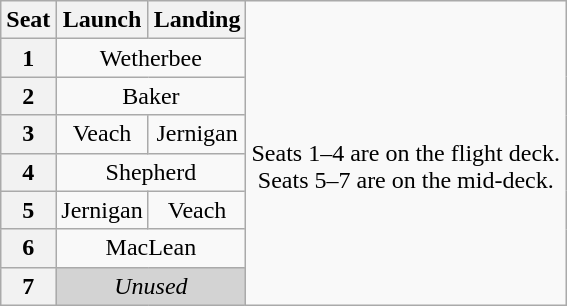<table class="wikitable" style="text-align:center">
<tr>
<th>Seat</th>
<th>Launch</th>
<th>Landing</th>
<td rowspan=8><br>Seats 1–4 are on the flight deck.<br>Seats 5–7 are on the mid-deck.</td>
</tr>
<tr>
<th>1</th>
<td colspan=2>Wetherbee</td>
</tr>
<tr>
<th>2</th>
<td colspan=2>Baker</td>
</tr>
<tr>
<th>3</th>
<td>Veach</td>
<td>Jernigan</td>
</tr>
<tr>
<th>4</th>
<td colspan=2>Shepherd</td>
</tr>
<tr>
<th>5</th>
<td>Jernigan</td>
<td>Veach</td>
</tr>
<tr>
<th>6</th>
<td colspan=2>MacLean</td>
</tr>
<tr>
<th>7</th>
<td colspan=2 style="background-color:lightgray"><em>Unused</em></td>
</tr>
</table>
